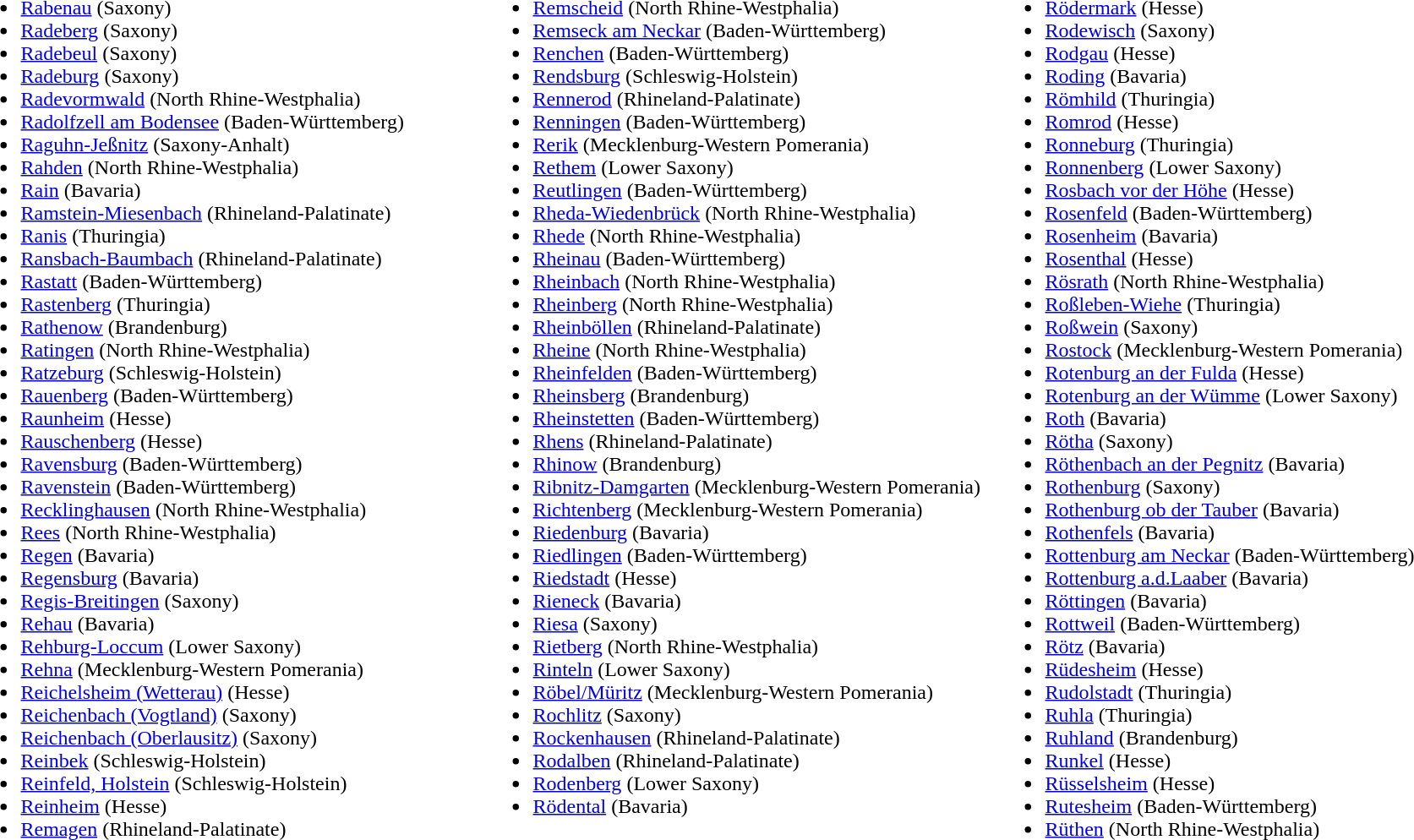<table>
<tr>
<td colspan="3"></td>
</tr>
<tr ---->
<td width="400" valign="top"><br><ul><li><a href='#'>Rabenau</a> (Saxony)</li><li><a href='#'>Radeberg</a> (Saxony)</li><li><a href='#'>Radebeul</a> (Saxony)</li><li><a href='#'>Radeburg</a> (Saxony)</li><li><a href='#'>Radevormwald</a> (North Rhine-Westphalia)</li><li><a href='#'>Radolfzell am Bodensee</a> (Baden-Württemberg)</li><li><a href='#'>Raguhn-Jeßnitz</a> (Saxony-Anhalt)</li><li><a href='#'>Rahden</a> (North Rhine-Westphalia)</li><li><a href='#'>Rain</a> (Bavaria)</li><li><a href='#'>Ramstein-Miesenbach</a> (Rhineland-Palatinate)</li><li><a href='#'>Ranis</a> (Thuringia)</li><li><a href='#'>Ransbach-Baumbach</a> (Rhineland-Palatinate)</li><li><a href='#'>Rastatt</a> (Baden-Württemberg)</li><li><a href='#'>Rastenberg</a> (Thuringia)</li><li><a href='#'>Rathenow</a> (Brandenburg)</li><li><a href='#'>Ratingen</a> (North Rhine-Westphalia)</li><li><a href='#'>Ratzeburg</a> (Schleswig-Holstein)</li><li><a href='#'>Rauenberg</a> (Baden-Württemberg)</li><li><a href='#'>Raunheim</a> (Hesse)</li><li><a href='#'>Rauschenberg</a> (Hesse)</li><li><a href='#'>Ravensburg</a> (Baden-Württemberg)</li><li><a href='#'>Ravenstein</a> (Baden-Württemberg)</li><li><a href='#'>Recklinghausen</a> (North Rhine-Westphalia)</li><li><a href='#'>Rees</a> (North Rhine-Westphalia)</li><li><a href='#'>Regen</a> (Bavaria)</li><li><a href='#'>Regensburg</a> (Bavaria)</li><li><a href='#'>Regis-Breitingen</a> (Saxony)</li><li><a href='#'>Rehau</a> (Bavaria)</li><li><a href='#'>Rehburg-Loccum</a> (Lower Saxony)</li><li><a href='#'>Rehna</a> (Mecklenburg-Western Pomerania)</li><li><a href='#'>Reichelsheim (Wetterau)</a> (Hesse)</li><li><a href='#'>Reichenbach (Vogtland)</a> (Saxony)</li><li><a href='#'>Reichenbach (Oberlausitz)</a> (Saxony)</li><li><a href='#'>Reinbek</a> (Schleswig-Holstein)</li><li><a href='#'>Reinfeld, Holstein</a> (Schleswig-Holstein)</li><li><a href='#'>Reinheim</a> (Hesse)</li><li><a href='#'>Remagen</a> (Rhineland-Palatinate)</li></ul></td>
<td width="400" valign="top"><br><ul><li><a href='#'>Remscheid</a> (North Rhine-Westphalia)</li><li><a href='#'>Remseck am Neckar</a> (Baden-Württemberg)</li><li><a href='#'>Renchen</a> (Baden-Württemberg)</li><li><a href='#'>Rendsburg</a> (Schleswig-Holstein)</li><li><a href='#'>Rennerod</a> (Rhineland-Palatinate)</li><li><a href='#'>Renningen</a> (Baden-Württemberg)</li><li><a href='#'>Rerik</a> (Mecklenburg-Western Pomerania)</li><li><a href='#'>Rethem</a> (Lower Saxony)</li><li><a href='#'>Reutlingen</a> (Baden-Württemberg)</li><li><a href='#'>Rheda-Wiedenbrück</a> (North Rhine-Westphalia)</li><li><a href='#'>Rhede</a> (North Rhine-Westphalia)</li><li><a href='#'>Rheinau</a> (Baden-Württemberg)</li><li><a href='#'>Rheinbach</a> (North Rhine-Westphalia)</li><li><a href='#'>Rheinberg</a> (North Rhine-Westphalia)</li><li><a href='#'>Rheinböllen</a> (Rhineland-Palatinate)</li><li><a href='#'>Rheine</a> (North Rhine-Westphalia)</li><li><a href='#'>Rheinfelden</a> (Baden-Württemberg)</li><li><a href='#'>Rheinsberg</a> (Brandenburg)</li><li><a href='#'>Rheinstetten</a> (Baden-Württemberg)</li><li><a href='#'>Rhens</a> (Rhineland-Palatinate)</li><li><a href='#'>Rhinow</a> (Brandenburg)</li><li><a href='#'>Ribnitz-Damgarten</a> (Mecklenburg-Western Pomerania)</li><li><a href='#'>Richtenberg</a> (Mecklenburg-Western Pomerania)</li><li><a href='#'>Riedenburg</a> (Bavaria)</li><li><a href='#'>Riedlingen</a> (Baden-Württemberg)</li><li><a href='#'>Riedstadt</a> (Hesse)</li><li><a href='#'>Rieneck</a> (Bavaria)</li><li><a href='#'>Riesa</a> (Saxony)</li><li><a href='#'>Rietberg</a> (North Rhine-Westphalia)</li><li><a href='#'>Rinteln</a> (Lower Saxony)</li><li><a href='#'>Röbel/Müritz</a> (Mecklenburg-Western Pomerania)</li><li><a href='#'>Rochlitz</a> (Saxony)</li><li><a href='#'>Rockenhausen</a> (Rhineland-Palatinate)</li><li><a href='#'>Rodalben</a> (Rhineland-Palatinate)</li><li><a href='#'>Rodenberg</a> (Lower Saxony)</li><li><a href='#'>Rödental</a> (Bavaria)</li></ul></td>
<td width="400" valign="top"><br><ul><li><a href='#'>Rödermark</a> (Hesse)</li><li><a href='#'>Rodewisch</a> (Saxony)</li><li><a href='#'>Rodgau</a> (Hesse)</li><li><a href='#'>Roding</a> (Bavaria)</li><li><a href='#'>Römhild</a> (Thuringia)</li><li><a href='#'>Romrod</a> (Hesse)</li><li><a href='#'>Ronneburg</a> (Thuringia)</li><li><a href='#'>Ronnenberg</a> (Lower Saxony)</li><li><a href='#'>Rosbach vor der Höhe</a> (Hesse)</li><li><a href='#'>Rosenfeld</a> (Baden-Württemberg)</li><li><a href='#'>Rosenheim</a> (Bavaria)</li><li><a href='#'>Rosenthal</a> (Hesse)</li><li><a href='#'>Rösrath</a> (North Rhine-Westphalia)</li><li><a href='#'>Roßleben-Wiehe</a> (Thuringia)</li><li><a href='#'>Roßwein</a> (Saxony)</li><li><a href='#'>Rostock</a> (Mecklenburg-Western Pomerania)</li><li><a href='#'>Rotenburg an der Fulda</a> (Hesse)</li><li><a href='#'>Rotenburg an der Wümme</a> (Lower Saxony)</li><li><a href='#'>Roth</a> (Bavaria)</li><li><a href='#'>Rötha</a> (Saxony)</li><li><a href='#'>Röthenbach an der Pegnitz</a> (Bavaria)</li><li><a href='#'>Rothenburg</a> (Saxony)</li><li><a href='#'>Rothenburg ob der Tauber</a> (Bavaria)</li><li><a href='#'>Rothenfels</a> (Bavaria)</li><li><a href='#'>Rottenburg am Neckar</a> (Baden-Württemberg)</li><li><a href='#'>Rottenburg a.d.Laaber</a> (Bavaria)</li><li><a href='#'>Röttingen</a> (Bavaria)</li><li><a href='#'>Rottweil</a> (Baden-Württemberg)</li><li><a href='#'>Rötz</a> (Bavaria)</li><li><a href='#'>Rüdesheim</a> (Hesse)</li><li><a href='#'>Rudolstadt</a> (Thuringia)</li><li><a href='#'>Ruhla</a> (Thuringia)</li><li><a href='#'>Ruhland</a> (Brandenburg)</li><li><a href='#'>Runkel</a> (Hesse)</li><li><a href='#'>Rüsselsheim</a> (Hesse)</li><li><a href='#'>Rutesheim</a> (Baden-Württemberg)</li><li><a href='#'>Rüthen</a> (North Rhine-Westphalia)</li></ul></td>
</tr>
</table>
